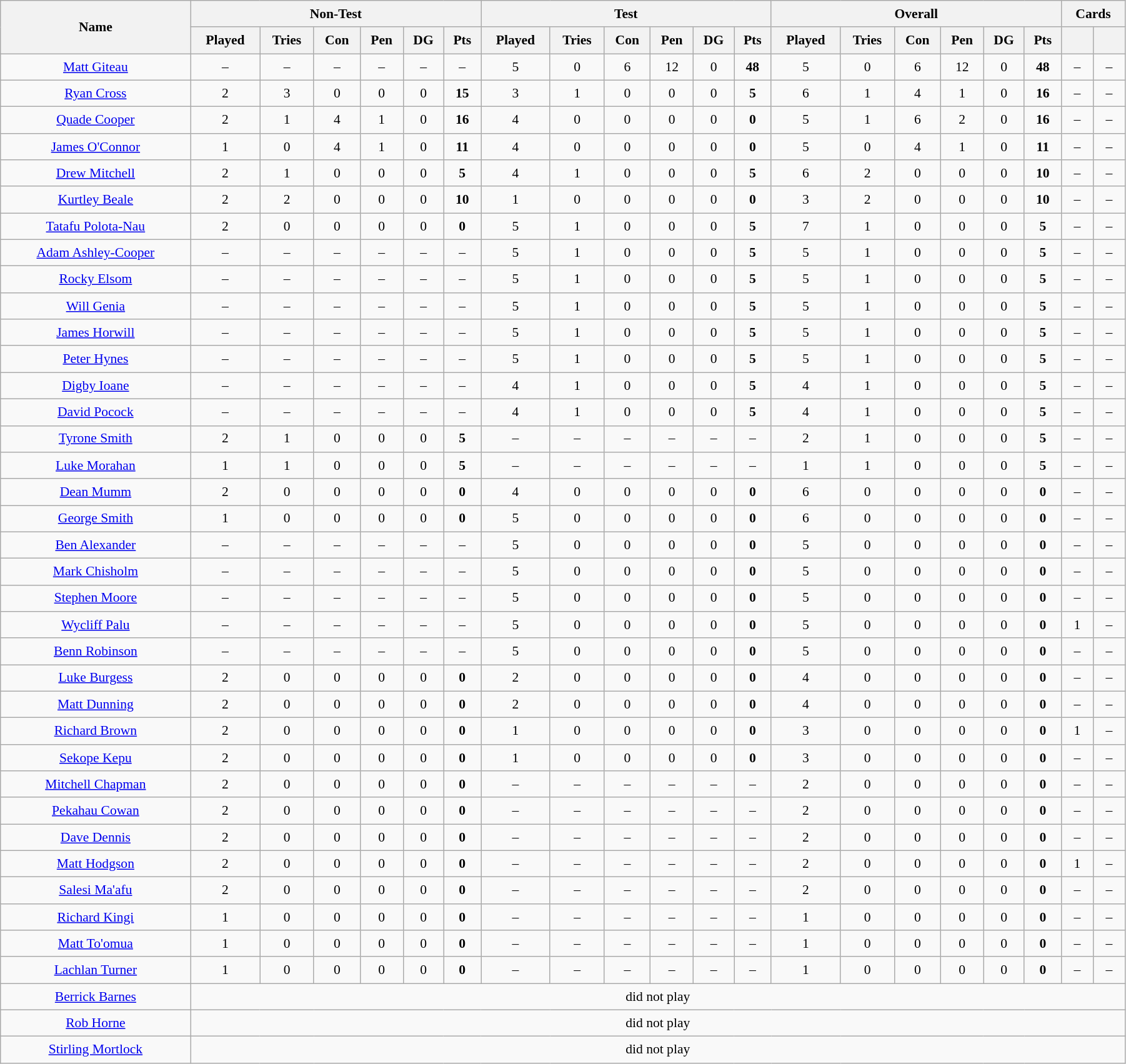<table class="wikitable" style="font-size:90%;width:95%;border:0;text-align:center;line-height:150%">
<tr>
<th rowspan="2">Name</th>
<th colspan="6">Non-Test</th>
<th colspan="6">Test</th>
<th colspan="6">Overall</th>
<th colspan="6">Cards</th>
</tr>
<tr>
<th>Played</th>
<th>Tries</th>
<th>Con</th>
<th>Pen</th>
<th>DG</th>
<th>Pts</th>
<th>Played</th>
<th>Tries</th>
<th>Con</th>
<th>Pen</th>
<th>DG</th>
<th>Pts</th>
<th>Played</th>
<th>Tries</th>
<th>Con</th>
<th>Pen</th>
<th>DG</th>
<th>Pts</th>
<th></th>
<th></th>
</tr>
<tr>
<td><a href='#'>Matt Giteau</a></td>
<td>–</td>
<td>–</td>
<td>–</td>
<td>–</td>
<td>–</td>
<td>–</td>
<td>5</td>
<td>0</td>
<td>6</td>
<td>12</td>
<td>0</td>
<td><strong>48</strong></td>
<td>5</td>
<td>0</td>
<td>6</td>
<td>12</td>
<td>0</td>
<td><strong>48</strong></td>
<td>–</td>
<td>–</td>
</tr>
<tr>
<td><a href='#'>Ryan Cross</a></td>
<td>2</td>
<td>3</td>
<td>0</td>
<td>0</td>
<td>0</td>
<td><strong>15</strong></td>
<td>3</td>
<td>1</td>
<td>0</td>
<td>0</td>
<td>0</td>
<td><strong>5</strong></td>
<td>6</td>
<td>1</td>
<td>4</td>
<td>1</td>
<td>0</td>
<td><strong>16</strong></td>
<td>–</td>
<td>–</td>
</tr>
<tr>
<td><a href='#'>Quade Cooper</a></td>
<td>2</td>
<td>1</td>
<td>4</td>
<td>1</td>
<td>0</td>
<td><strong>16</strong></td>
<td>4</td>
<td>0</td>
<td>0</td>
<td>0</td>
<td>0</td>
<td><strong>0</strong></td>
<td>5</td>
<td>1</td>
<td>6</td>
<td>2</td>
<td>0</td>
<td><strong>16</strong></td>
<td>–</td>
<td>–</td>
</tr>
<tr>
<td><a href='#'>James O'Connor</a></td>
<td>1</td>
<td>0</td>
<td>4</td>
<td>1</td>
<td>0</td>
<td><strong>11</strong></td>
<td>4</td>
<td>0</td>
<td>0</td>
<td>0</td>
<td>0</td>
<td><strong>0</strong></td>
<td>5</td>
<td>0</td>
<td>4</td>
<td>1</td>
<td>0</td>
<td><strong>11</strong></td>
<td>–</td>
<td>–</td>
</tr>
<tr>
<td><a href='#'>Drew Mitchell</a></td>
<td>2</td>
<td>1</td>
<td>0</td>
<td>0</td>
<td>0</td>
<td><strong>5</strong></td>
<td>4</td>
<td>1</td>
<td>0</td>
<td>0</td>
<td>0</td>
<td><strong>5</strong></td>
<td>6</td>
<td>2</td>
<td>0</td>
<td>0</td>
<td>0</td>
<td><strong>10</strong></td>
<td>–</td>
<td>–</td>
</tr>
<tr>
<td><a href='#'>Kurtley Beale</a></td>
<td>2</td>
<td>2</td>
<td>0</td>
<td>0</td>
<td>0</td>
<td><strong>10</strong></td>
<td>1</td>
<td>0</td>
<td>0</td>
<td>0</td>
<td>0</td>
<td><strong>0</strong></td>
<td>3</td>
<td>2</td>
<td>0</td>
<td>0</td>
<td>0</td>
<td><strong>10</strong></td>
<td>–</td>
<td>–</td>
</tr>
<tr>
<td><a href='#'>Tatafu Polota-Nau</a></td>
<td>2</td>
<td>0</td>
<td>0</td>
<td>0</td>
<td>0</td>
<td><strong>0</strong></td>
<td>5</td>
<td>1</td>
<td>0</td>
<td>0</td>
<td>0</td>
<td><strong>5</strong></td>
<td>7</td>
<td>1</td>
<td>0</td>
<td>0</td>
<td>0</td>
<td><strong>5</strong></td>
<td>–</td>
<td>–</td>
</tr>
<tr>
<td><a href='#'>Adam Ashley-Cooper</a></td>
<td>–</td>
<td>–</td>
<td>–</td>
<td>–</td>
<td>–</td>
<td>–</td>
<td>5</td>
<td>1</td>
<td>0</td>
<td>0</td>
<td>0</td>
<td><strong>5</strong></td>
<td>5</td>
<td>1</td>
<td>0</td>
<td>0</td>
<td>0</td>
<td><strong>5</strong></td>
<td>–</td>
<td>–</td>
</tr>
<tr>
<td><a href='#'>Rocky Elsom</a></td>
<td>–</td>
<td>–</td>
<td>–</td>
<td>–</td>
<td>–</td>
<td>–</td>
<td>5</td>
<td>1</td>
<td>0</td>
<td>0</td>
<td>0</td>
<td><strong>5</strong></td>
<td>5</td>
<td>1</td>
<td>0</td>
<td>0</td>
<td>0</td>
<td><strong>5</strong></td>
<td>–</td>
<td>–</td>
</tr>
<tr>
<td><a href='#'>Will Genia</a></td>
<td>–</td>
<td>–</td>
<td>–</td>
<td>–</td>
<td>–</td>
<td>–</td>
<td>5</td>
<td>1</td>
<td>0</td>
<td>0</td>
<td>0</td>
<td><strong>5</strong></td>
<td>5</td>
<td>1</td>
<td>0</td>
<td>0</td>
<td>0</td>
<td><strong>5</strong></td>
<td>–</td>
<td>–</td>
</tr>
<tr>
<td><a href='#'>James Horwill</a></td>
<td>–</td>
<td>–</td>
<td>–</td>
<td>–</td>
<td>–</td>
<td>–</td>
<td>5</td>
<td>1</td>
<td>0</td>
<td>0</td>
<td>0</td>
<td><strong>5</strong></td>
<td>5</td>
<td>1</td>
<td>0</td>
<td>0</td>
<td>0</td>
<td><strong>5</strong></td>
<td>–</td>
<td>–</td>
</tr>
<tr>
<td><a href='#'>Peter Hynes</a></td>
<td>–</td>
<td>–</td>
<td>–</td>
<td>–</td>
<td>–</td>
<td>–</td>
<td>5</td>
<td>1</td>
<td>0</td>
<td>0</td>
<td>0</td>
<td><strong>5</strong></td>
<td>5</td>
<td>1</td>
<td>0</td>
<td>0</td>
<td>0</td>
<td><strong>5</strong></td>
<td>–</td>
<td>–</td>
</tr>
<tr>
<td><a href='#'>Digby Ioane</a></td>
<td>–</td>
<td>–</td>
<td>–</td>
<td>–</td>
<td>–</td>
<td>–</td>
<td>4</td>
<td>1</td>
<td>0</td>
<td>0</td>
<td>0</td>
<td><strong>5</strong></td>
<td>4</td>
<td>1</td>
<td>0</td>
<td>0</td>
<td>0</td>
<td><strong>5</strong></td>
<td>–</td>
<td>–</td>
</tr>
<tr>
<td><a href='#'>David Pocock</a></td>
<td>–</td>
<td>–</td>
<td>–</td>
<td>–</td>
<td>–</td>
<td>–</td>
<td>4</td>
<td>1</td>
<td>0</td>
<td>0</td>
<td>0</td>
<td><strong>5</strong></td>
<td>4</td>
<td>1</td>
<td>0</td>
<td>0</td>
<td>0</td>
<td><strong>5</strong></td>
<td>–</td>
<td>–</td>
</tr>
<tr>
<td><a href='#'>Tyrone Smith</a></td>
<td>2</td>
<td>1</td>
<td>0</td>
<td>0</td>
<td>0</td>
<td><strong>5</strong></td>
<td>–</td>
<td>–</td>
<td>–</td>
<td>–</td>
<td>–</td>
<td>–</td>
<td>2</td>
<td>1</td>
<td>0</td>
<td>0</td>
<td>0</td>
<td><strong>5</strong></td>
<td>–</td>
<td>–</td>
</tr>
<tr>
<td><a href='#'>Luke Morahan</a></td>
<td>1</td>
<td>1</td>
<td>0</td>
<td>0</td>
<td>0</td>
<td><strong>5</strong></td>
<td>–</td>
<td>–</td>
<td>–</td>
<td>–</td>
<td>–</td>
<td>–</td>
<td>1</td>
<td>1</td>
<td>0</td>
<td>0</td>
<td>0</td>
<td><strong>5</strong></td>
<td>–</td>
<td>–</td>
</tr>
<tr>
<td><a href='#'>Dean Mumm</a></td>
<td>2</td>
<td>0</td>
<td>0</td>
<td>0</td>
<td>0</td>
<td><strong>0</strong></td>
<td>4</td>
<td>0</td>
<td>0</td>
<td>0</td>
<td>0</td>
<td><strong>0</strong></td>
<td>6</td>
<td>0</td>
<td>0</td>
<td>0</td>
<td>0</td>
<td><strong>0</strong></td>
<td>–</td>
<td>–</td>
</tr>
<tr>
<td><a href='#'>George Smith</a></td>
<td>1</td>
<td>0</td>
<td>0</td>
<td>0</td>
<td>0</td>
<td><strong>0</strong></td>
<td>5</td>
<td>0</td>
<td>0</td>
<td>0</td>
<td>0</td>
<td><strong>0</strong></td>
<td>6</td>
<td>0</td>
<td>0</td>
<td>0</td>
<td>0</td>
<td><strong>0</strong></td>
<td>–</td>
<td>–</td>
</tr>
<tr>
<td><a href='#'>Ben Alexander</a></td>
<td>–</td>
<td>–</td>
<td>–</td>
<td>–</td>
<td>–</td>
<td>–</td>
<td>5</td>
<td>0</td>
<td>0</td>
<td>0</td>
<td>0</td>
<td><strong>0</strong></td>
<td>5</td>
<td>0</td>
<td>0</td>
<td>0</td>
<td>0</td>
<td><strong>0</strong></td>
<td>–</td>
<td>–</td>
</tr>
<tr>
<td><a href='#'>Mark Chisholm</a></td>
<td>–</td>
<td>–</td>
<td>–</td>
<td>–</td>
<td>–</td>
<td>–</td>
<td>5</td>
<td>0</td>
<td>0</td>
<td>0</td>
<td>0</td>
<td><strong>0</strong></td>
<td>5</td>
<td>0</td>
<td>0</td>
<td>0</td>
<td>0</td>
<td><strong>0</strong></td>
<td>–</td>
<td>–</td>
</tr>
<tr>
<td><a href='#'>Stephen Moore</a></td>
<td>–</td>
<td>–</td>
<td>–</td>
<td>–</td>
<td>–</td>
<td>–</td>
<td>5</td>
<td>0</td>
<td>0</td>
<td>0</td>
<td>0</td>
<td><strong>0</strong></td>
<td>5</td>
<td>0</td>
<td>0</td>
<td>0</td>
<td>0</td>
<td><strong>0</strong></td>
<td>–</td>
<td>–</td>
</tr>
<tr>
<td><a href='#'>Wycliff Palu</a></td>
<td>–</td>
<td>–</td>
<td>–</td>
<td>–</td>
<td>–</td>
<td>–</td>
<td>5</td>
<td>0</td>
<td>0</td>
<td>0</td>
<td>0</td>
<td><strong>0</strong></td>
<td>5</td>
<td>0</td>
<td>0</td>
<td>0</td>
<td>0</td>
<td><strong>0</strong></td>
<td>1</td>
<td>–</td>
</tr>
<tr>
<td><a href='#'>Benn Robinson</a></td>
<td>–</td>
<td>–</td>
<td>–</td>
<td>–</td>
<td>–</td>
<td>–</td>
<td>5</td>
<td>0</td>
<td>0</td>
<td>0</td>
<td>0</td>
<td><strong>0</strong></td>
<td>5</td>
<td>0</td>
<td>0</td>
<td>0</td>
<td>0</td>
<td><strong>0</strong></td>
<td>–</td>
<td>–</td>
</tr>
<tr>
<td><a href='#'>Luke Burgess</a></td>
<td>2</td>
<td>0</td>
<td>0</td>
<td>0</td>
<td>0</td>
<td><strong>0</strong></td>
<td>2</td>
<td>0</td>
<td>0</td>
<td>0</td>
<td>0</td>
<td><strong>0</strong></td>
<td>4</td>
<td>0</td>
<td>0</td>
<td>0</td>
<td>0</td>
<td><strong>0</strong></td>
<td>–</td>
<td>–</td>
</tr>
<tr>
<td><a href='#'>Matt Dunning</a></td>
<td>2</td>
<td>0</td>
<td>0</td>
<td>0</td>
<td>0</td>
<td><strong>0</strong></td>
<td>2</td>
<td>0</td>
<td>0</td>
<td>0</td>
<td>0</td>
<td><strong>0</strong></td>
<td>4</td>
<td>0</td>
<td>0</td>
<td>0</td>
<td>0</td>
<td><strong>0</strong></td>
<td>–</td>
<td>–</td>
</tr>
<tr>
<td><a href='#'>Richard Brown</a></td>
<td>2</td>
<td>0</td>
<td>0</td>
<td>0</td>
<td>0</td>
<td><strong>0</strong></td>
<td>1</td>
<td>0</td>
<td>0</td>
<td>0</td>
<td>0</td>
<td><strong>0</strong></td>
<td>3</td>
<td>0</td>
<td>0</td>
<td>0</td>
<td>0</td>
<td><strong>0</strong></td>
<td>1</td>
<td>–</td>
</tr>
<tr>
<td><a href='#'>Sekope Kepu</a></td>
<td>2</td>
<td>0</td>
<td>0</td>
<td>0</td>
<td>0</td>
<td><strong>0</strong></td>
<td>1</td>
<td>0</td>
<td>0</td>
<td>0</td>
<td>0</td>
<td><strong>0</strong></td>
<td>3</td>
<td>0</td>
<td>0</td>
<td>0</td>
<td>0</td>
<td><strong>0</strong></td>
<td>–</td>
<td>–</td>
</tr>
<tr>
<td><a href='#'>Mitchell Chapman</a></td>
<td>2</td>
<td>0</td>
<td>0</td>
<td>0</td>
<td>0</td>
<td><strong>0</strong></td>
<td>–</td>
<td>–</td>
<td>–</td>
<td>–</td>
<td>–</td>
<td>–</td>
<td>2</td>
<td>0</td>
<td>0</td>
<td>0</td>
<td>0</td>
<td><strong>0</strong></td>
<td>–</td>
<td>–</td>
</tr>
<tr>
<td><a href='#'>Pekahau Cowan</a></td>
<td>2</td>
<td>0</td>
<td>0</td>
<td>0</td>
<td>0</td>
<td><strong>0</strong></td>
<td>–</td>
<td>–</td>
<td>–</td>
<td>–</td>
<td>–</td>
<td>–</td>
<td>2</td>
<td>0</td>
<td>0</td>
<td>0</td>
<td>0</td>
<td><strong>0</strong></td>
<td>–</td>
<td>–</td>
</tr>
<tr>
<td><a href='#'>Dave Dennis</a></td>
<td>2</td>
<td>0</td>
<td>0</td>
<td>0</td>
<td>0</td>
<td><strong>0</strong></td>
<td>–</td>
<td>–</td>
<td>–</td>
<td>–</td>
<td>–</td>
<td>–</td>
<td>2</td>
<td>0</td>
<td>0</td>
<td>0</td>
<td>0</td>
<td><strong>0</strong></td>
<td>–</td>
<td>–</td>
</tr>
<tr>
<td><a href='#'>Matt Hodgson</a></td>
<td>2</td>
<td>0</td>
<td>0</td>
<td>0</td>
<td>0</td>
<td><strong>0</strong></td>
<td>–</td>
<td>–</td>
<td>–</td>
<td>–</td>
<td>–</td>
<td>–</td>
<td>2</td>
<td>0</td>
<td>0</td>
<td>0</td>
<td>0</td>
<td><strong>0</strong></td>
<td>1</td>
<td>–</td>
</tr>
<tr>
<td><a href='#'>Salesi Ma'afu</a></td>
<td>2</td>
<td>0</td>
<td>0</td>
<td>0</td>
<td>0</td>
<td><strong>0</strong></td>
<td>–</td>
<td>–</td>
<td>–</td>
<td>–</td>
<td>–</td>
<td>–</td>
<td>2</td>
<td>0</td>
<td>0</td>
<td>0</td>
<td>0</td>
<td><strong>0</strong></td>
<td>–</td>
<td>–</td>
</tr>
<tr>
<td><a href='#'>Richard Kingi</a></td>
<td>1</td>
<td>0</td>
<td>0</td>
<td>0</td>
<td>0</td>
<td><strong>0</strong></td>
<td>–</td>
<td>–</td>
<td>–</td>
<td>–</td>
<td>–</td>
<td>–</td>
<td>1</td>
<td>0</td>
<td>0</td>
<td>0</td>
<td>0</td>
<td><strong>0</strong></td>
<td>–</td>
<td>–</td>
</tr>
<tr>
<td><a href='#'>Matt To'omua</a></td>
<td>1</td>
<td>0</td>
<td>0</td>
<td>0</td>
<td>0</td>
<td><strong>0</strong></td>
<td>–</td>
<td>–</td>
<td>–</td>
<td>–</td>
<td>–</td>
<td>–</td>
<td>1</td>
<td>0</td>
<td>0</td>
<td>0</td>
<td>0</td>
<td><strong>0</strong></td>
<td>–</td>
<td>–</td>
</tr>
<tr>
<td><a href='#'>Lachlan Turner</a></td>
<td>1</td>
<td>0</td>
<td>0</td>
<td>0</td>
<td>0</td>
<td><strong>0</strong></td>
<td>–</td>
<td>–</td>
<td>–</td>
<td>–</td>
<td>–</td>
<td>–</td>
<td>1</td>
<td>0</td>
<td>0</td>
<td>0</td>
<td>0</td>
<td><strong>0</strong></td>
<td>–</td>
<td>–</td>
</tr>
<tr>
<td><a href='#'>Berrick Barnes</a></td>
<td colspan=20>did not play</td>
</tr>
<tr>
<td><a href='#'>Rob Horne</a></td>
<td colspan=20>did not play</td>
</tr>
<tr>
<td><a href='#'>Stirling Mortlock</a></td>
<td colspan=20>did not play</td>
</tr>
</table>
